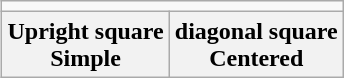<table class=wikitable align=right>
<tr>
<td colspan=2></td>
</tr>
<tr>
<th>Upright square<br>Simple</th>
<th>diagonal square<br>Centered</th>
</tr>
</table>
